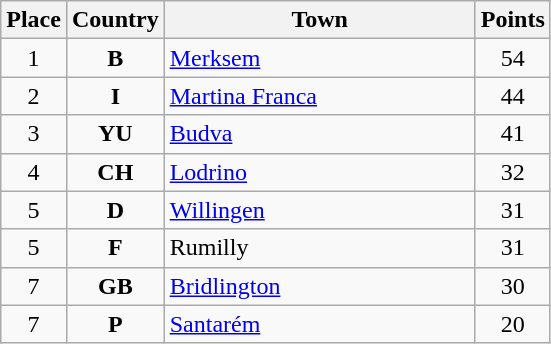<table class="wikitable">
<tr>
<th width="25">Place</th>
<th width="25">Country</th>
<th width="200">Town</th>
<th width="25">Points</th>
</tr>
<tr>
<td align="center">1</td>
<td align="center"><strong>B</strong></td>
<td align="left"><a href='#'>Merksem</a></td>
<td align="center">54</td>
</tr>
<tr>
<td align="center">2</td>
<td align="center"><strong>I</strong></td>
<td align="left"><a href='#'>Martina Franca</a></td>
<td align="center">44</td>
</tr>
<tr>
<td align="center">3</td>
<td align="center"><strong>YU</strong></td>
<td align="left"><a href='#'>Budva</a></td>
<td align="center">41</td>
</tr>
<tr>
<td align="center">4</td>
<td align="center"><strong>CH</strong></td>
<td align="left"><a href='#'>Lodrino</a></td>
<td align="center">32</td>
</tr>
<tr>
<td align="center">5</td>
<td align="center"><strong>D</strong></td>
<td align="left"><a href='#'>Willingen</a></td>
<td align="center">31</td>
</tr>
<tr>
<td align="center">5</td>
<td align="center"><strong>F</strong></td>
<td align="left">Rumilly</td>
<td align="center">31</td>
</tr>
<tr>
<td align="center">7</td>
<td align="center"><strong>GB</strong></td>
<td align="left"><a href='#'>Bridlington</a></td>
<td align="center">30</td>
</tr>
<tr>
<td align="center">7</td>
<td align="center"><strong>P</strong></td>
<td align="left"><a href='#'>Santarém</a></td>
<td align="center">20</td>
</tr>
</table>
